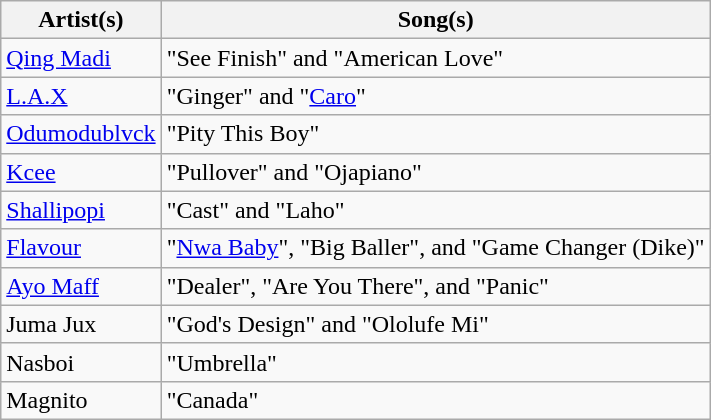<table class="wikitable plainrowheaders">
<tr>
<th scope="col">Artist(s)</th>
<th scope="col">Song(s)</th>
</tr>
<tr>
<td scope="row"><a href='#'>Qing Madi</a></td>
<td>"See Finish" and "American Love"</td>
</tr>
<tr>
<td scope="row"><a href='#'>L.A.X</a></td>
<td>"Ginger" and "<a href='#'>Caro</a>"</td>
</tr>
<tr>
<td scope="row"><a href='#'>Odumodublvck</a></td>
<td>"Pity This Boy"</td>
</tr>
<tr>
<td scope="row"><a href='#'>Kcee</a></td>
<td>"Pullover" and "Ojapiano"</td>
</tr>
<tr>
<td scope="row"><a href='#'>Shallipopi</a></td>
<td>"Cast" and "Laho"</td>
</tr>
<tr>
<td scope="row"><a href='#'>Flavour</a></td>
<td>"<a href='#'>Nwa Baby</a>", "Big Baller", and "Game Changer (Dike)"</td>
</tr>
<tr>
<td scope="row"><a href='#'>Ayo Maff</a></td>
<td>"Dealer", "Are You There", and "Panic"</td>
</tr>
<tr>
<td scope="row">Juma Jux</td>
<td>"God's Design" and "Ololufe Mi"</td>
</tr>
<tr>
<td scope="row">Nasboi</td>
<td>"Umbrella"</td>
</tr>
<tr>
<td scope="row">Magnito</td>
<td>"Canada"</td>
</tr>
</table>
